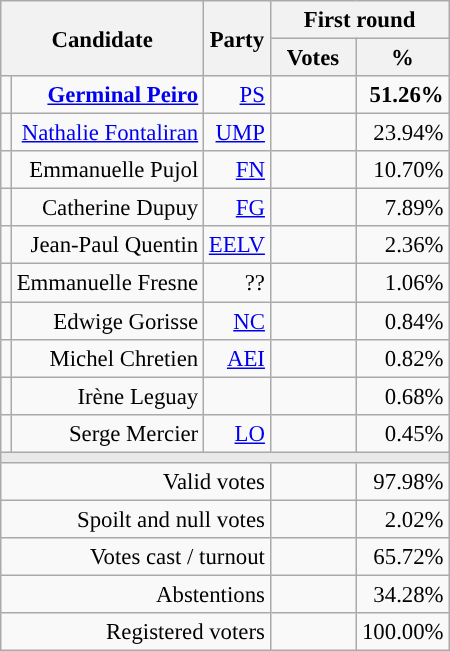<table class="wikitable" style="text-align:right;font-size:95%;">
<tr>
<th rowspan=2 colspan=2>Candidate</th>
<th rowspan=2 colspan=1>Party</th>
<th colspan=2>First round</th>
</tr>
<tr>
<th style="width:50px;">Votes</th>
<th style="width:55px;">%</th>
</tr>
<tr>
<td style="color:inherit;background-color:"></td>
<td><strong><a href='#'>Germinal Peiro</a></strong></td>
<td><a href='#'>PS</a></td>
<td><strong></strong></td>
<td><strong>51.26%</strong></td>
</tr>
<tr>
<td style="color:inherit;background-color:"></td>
<td><a href='#'>Nathalie Fontaliran</a></td>
<td><a href='#'>UMP</a></td>
<td></td>
<td>23.94%</td>
</tr>
<tr>
<td style="color:inherit;background-color:"></td>
<td>Emmanuelle Pujol</td>
<td><a href='#'>FN</a></td>
<td></td>
<td>10.70%</td>
</tr>
<tr>
<td style="color:inherit;background-color:"></td>
<td>Catherine Dupuy</td>
<td><a href='#'>FG</a></td>
<td></td>
<td>7.89%</td>
</tr>
<tr>
<td style="color:inherit;background-color:"></td>
<td>Jean-Paul Quentin</td>
<td><a href='#'>EELV</a></td>
<td></td>
<td>2.36%</td>
</tr>
<tr>
<td style="background-color:;"></td>
<td>Emmanuelle Fresne</td>
<td>??</td>
<td></td>
<td>1.06%</td>
</tr>
<tr>
<td style="color:inherit;background-color:"></td>
<td>Edwige Gorisse</td>
<td><a href='#'>NC</a></td>
<td></td>
<td>0.84%</td>
</tr>
<tr>
<td style="color:inherit;background-color:"></td>
<td>Michel Chretien</td>
<td><a href='#'>AEI</a></td>
<td></td>
<td>0.82%</td>
</tr>
<tr>
<td style="background-color:;"></td>
<td>Irène Leguay</td>
<td></td>
<td></td>
<td>0.68%</td>
</tr>
<tr>
<td style="color:inherit;background-color:"></td>
<td>Serge Mercier</td>
<td><a href='#'>LO</a></td>
<td></td>
<td>0.45%</td>
</tr>
<tr>
<td colspan=5 style="background-color:#E9E9E9;"></td>
</tr>
<tr>
<td colspan=3>Valid votes</td>
<td></td>
<td>97.98%</td>
</tr>
<tr>
<td colspan=3>Spoilt and null votes</td>
<td></td>
<td>2.02%</td>
</tr>
<tr>
<td colspan=3>Votes cast / turnout</td>
<td></td>
<td>65.72%</td>
</tr>
<tr>
<td colspan=3>Abstentions</td>
<td></td>
<td>34.28%</td>
</tr>
<tr>
<td colspan=3>Registered voters</td>
<td></td>
<td>100.00%</td>
</tr>
</table>
